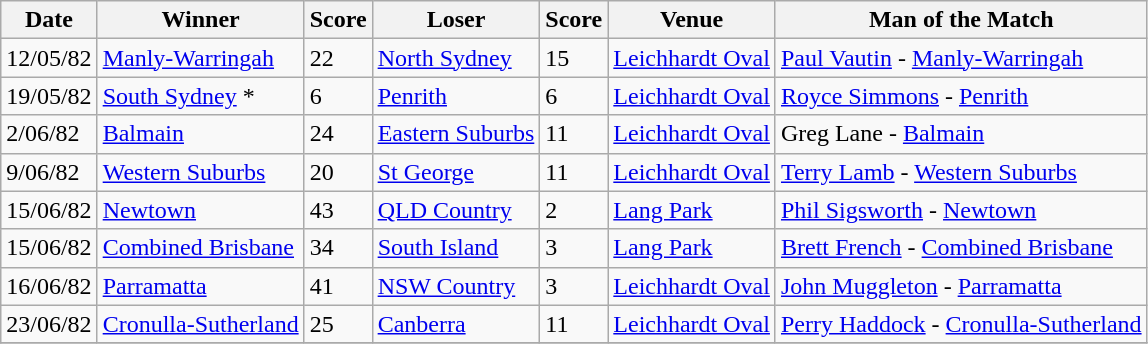<table class="wikitable">
<tr>
<th>Date</th>
<th>Winner</th>
<th>Score</th>
<th>Loser</th>
<th>Score</th>
<th>Venue</th>
<th>Man of the Match</th>
</tr>
<tr>
<td>12/05/82</td>
<td> <a href='#'>Manly-Warringah</a></td>
<td>22</td>
<td> <a href='#'>North Sydney</a></td>
<td>15</td>
<td><a href='#'>Leichhardt Oval</a></td>
<td><a href='#'>Paul Vautin</a> - <a href='#'>Manly-Warringah</a></td>
</tr>
<tr>
<td>19/05/82</td>
<td> <a href='#'>South Sydney</a> *</td>
<td>6</td>
<td> <a href='#'>Penrith</a></td>
<td>6</td>
<td><a href='#'>Leichhardt Oval</a></td>
<td><a href='#'>Royce Simmons</a> - <a href='#'>Penrith</a></td>
</tr>
<tr>
<td>2/06/82</td>
<td> <a href='#'>Balmain</a></td>
<td>24</td>
<td> <a href='#'>Eastern Suburbs</a></td>
<td>11</td>
<td><a href='#'>Leichhardt Oval</a></td>
<td>Greg Lane - <a href='#'>Balmain</a></td>
</tr>
<tr>
<td>9/06/82</td>
<td> <a href='#'>Western Suburbs</a></td>
<td>20</td>
<td> <a href='#'>St George</a></td>
<td>11</td>
<td><a href='#'>Leichhardt Oval</a></td>
<td><a href='#'>Terry Lamb</a> - <a href='#'>Western Suburbs</a></td>
</tr>
<tr>
<td>15/06/82</td>
<td> <a href='#'>Newtown</a></td>
<td>43</td>
<td> <a href='#'>QLD Country</a></td>
<td>2</td>
<td><a href='#'>Lang Park</a></td>
<td><a href='#'>Phil Sigsworth</a> - <a href='#'>Newtown</a></td>
</tr>
<tr>
<td>15/06/82</td>
<td> <a href='#'>Combined Brisbane</a></td>
<td>34</td>
<td> <a href='#'>South Island</a></td>
<td>3</td>
<td><a href='#'>Lang Park</a></td>
<td><a href='#'>Brett French</a> - <a href='#'>Combined Brisbane</a></td>
</tr>
<tr>
<td>16/06/82</td>
<td> <a href='#'>Parramatta</a></td>
<td>41</td>
<td> <a href='#'>NSW Country</a></td>
<td>3</td>
<td><a href='#'>Leichhardt Oval</a></td>
<td><a href='#'>John Muggleton</a> - <a href='#'>Parramatta</a></td>
</tr>
<tr>
<td>23/06/82</td>
<td> <a href='#'>Cronulla-Sutherland</a></td>
<td>25</td>
<td> <a href='#'>Canberra</a></td>
<td>11</td>
<td><a href='#'>Leichhardt Oval</a></td>
<td><a href='#'>Perry Haddock</a> - <a href='#'>Cronulla-Sutherland</a></td>
</tr>
<tr>
</tr>
</table>
